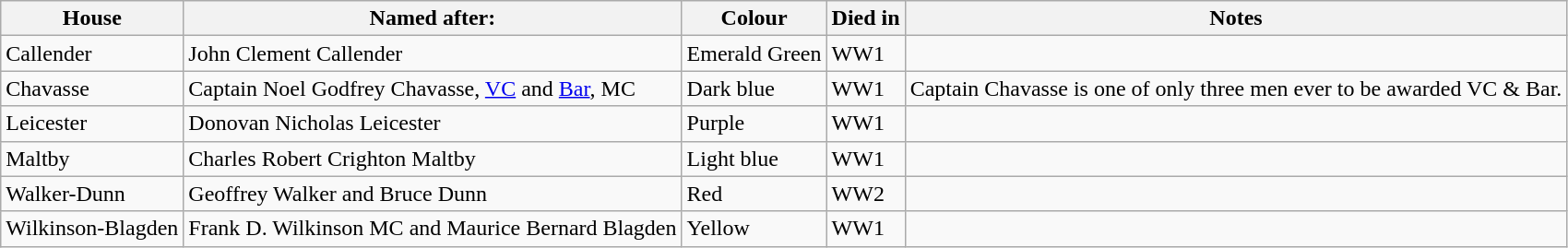<table class="wikitable">
<tr>
<th>House</th>
<th>Named after:</th>
<th>Colour</th>
<th>Died in</th>
<th>Notes</th>
</tr>
<tr>
<td><span>Callender</span></td>
<td>John Clement Callender</td>
<td>Emerald Green</td>
<td>WW1</td>
<td></td>
</tr>
<tr>
<td><span>Chavasse</span></td>
<td>Captain Noel Godfrey Chavasse, <a href='#'>VC</a> and <a href='#'>Bar</a>, MC</td>
<td>Dark blue</td>
<td>WW1</td>
<td>Captain Chavasse is one of only three men ever to be awarded VC & Bar.</td>
</tr>
<tr>
<td><span>Leicester</span></td>
<td>Donovan Nicholas Leicester</td>
<td>Purple</td>
<td>WW1</td>
<td></td>
</tr>
<tr>
<td><span>Maltby</span></td>
<td>Charles Robert Crighton Maltby</td>
<td>Light blue</td>
<td>WW1</td>
<td></td>
</tr>
<tr>
<td><span>Walker-Dunn</span></td>
<td>Geoffrey Walker and Bruce Dunn</td>
<td>Red</td>
<td>WW2</td>
<td></td>
</tr>
<tr>
<td><span>Wilkinson-Blagden</span></td>
<td>Frank D. Wilkinson MC and Maurice Bernard Blagden</td>
<td>Yellow</td>
<td>WW1</td>
<td></td>
</tr>
</table>
